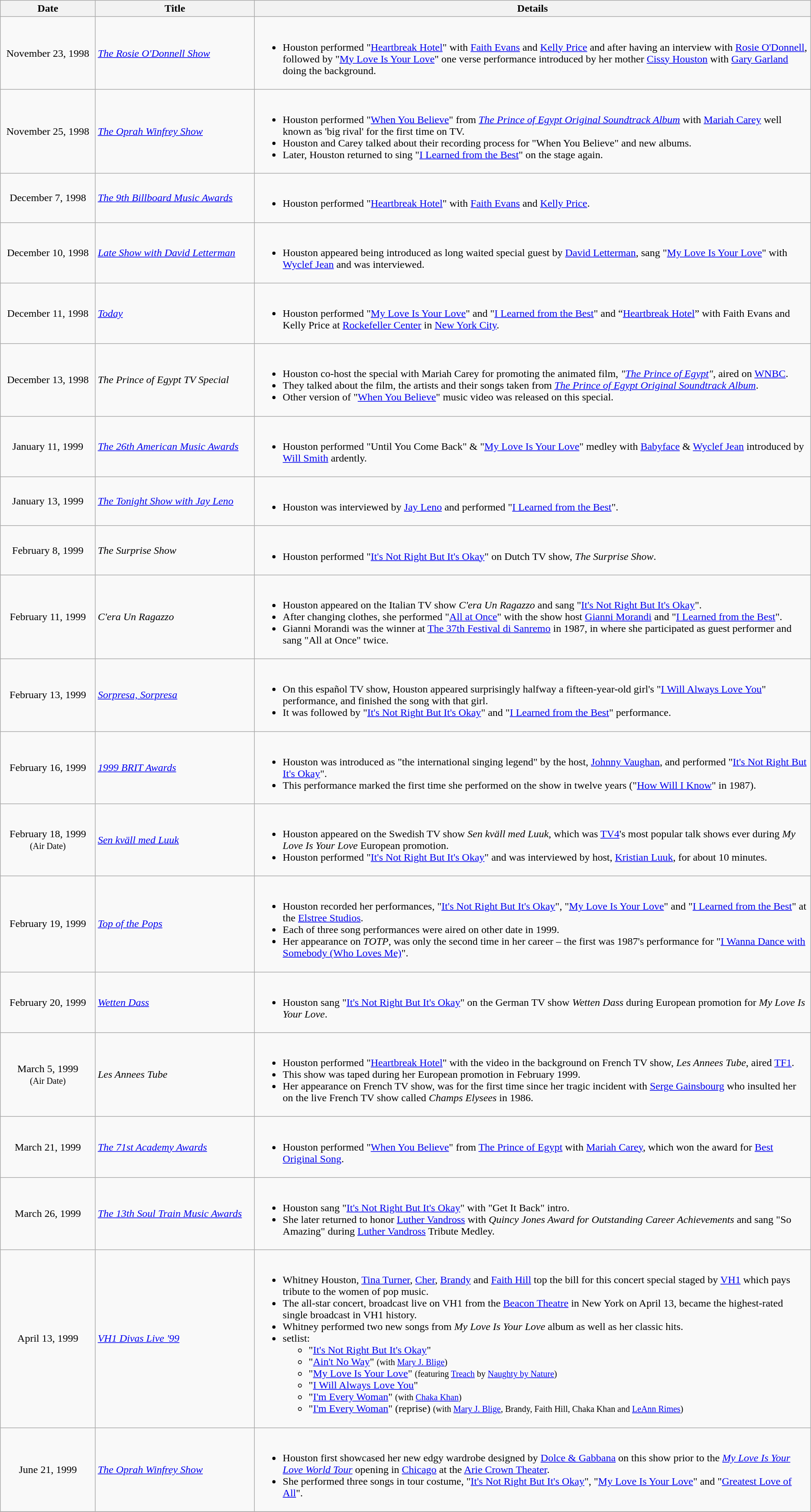<table class="wikitable">
<tr>
<th align="center" width="140">Date</th>
<th align="center" width="240">Title</th>
<th align="center" width="860">Details</th>
</tr>
<tr>
<td align="center">November 23, 1998</td>
<td><em><a href='#'>The Rosie O'Donnell Show</a></em></td>
<td><br><ul><li>Houston performed "<a href='#'>Heartbreak Hotel</a>" with <a href='#'>Faith Evans</a> and <a href='#'>Kelly Price</a> and after having an interview with <a href='#'>Rosie O'Donnell</a>, followed by "<a href='#'>My Love Is Your Love</a>" one verse performance introduced by her mother <a href='#'>Cissy Houston</a> with <a href='#'>Gary Garland</a> doing the background.</li></ul></td>
</tr>
<tr>
<td align="center">November 25, 1998</td>
<td><em><a href='#'>The Oprah Winfrey Show</a></em></td>
<td><br><ul><li>Houston performed "<a href='#'>When You Believe</a>" from <em><a href='#'>The Prince of Egypt Original Soundtrack Album</a></em> with <a href='#'>Mariah Carey</a> well known as 'big rival' for the first time on TV.</li><li>Houston and Carey talked about their recording process for "When You Believe" and new albums.</li><li>Later, Houston returned to sing "<a href='#'>I Learned from the Best</a>" on the stage again.</li></ul></td>
</tr>
<tr>
<td align="center">December 7, 1998</td>
<td><em><a href='#'>The 9th Billboard Music Awards</a></em></td>
<td><br><ul><li>Houston performed "<a href='#'>Heartbreak Hotel</a>" with <a href='#'>Faith Evans</a> and <a href='#'>Kelly Price</a>.</li></ul></td>
</tr>
<tr>
<td align="center">December 10, 1998</td>
<td><em><a href='#'>Late Show with David Letterman</a></em></td>
<td><br><ul><li>Houston appeared being introduced as long waited special guest by <a href='#'>David Letterman</a>, sang "<a href='#'>My Love Is Your Love</a>" with <a href='#'>Wyclef Jean</a> and was interviewed.</li></ul></td>
</tr>
<tr>
<td align="center">December 11, 1998</td>
<td><em><a href='#'>Today</a></em></td>
<td><br><ul><li>Houston performed "<a href='#'>My Love Is Your Love</a>" and "<a href='#'>I Learned from the Best</a>" and “<a href='#'>Heartbreak Hotel</a>” with Faith Evans and Kelly Price at <a href='#'>Rockefeller Center</a> in <a href='#'>New York City</a>.</li></ul></td>
</tr>
<tr>
<td align="center">December 13, 1998</td>
<td><em>The Prince of Egypt TV Special</em></td>
<td><br><ul><li>Houston co-host the special with Mariah Carey for promoting the animated film, <em>"<a href='#'>The Prince of Egypt</a>"</em>, aired on <a href='#'>WNBC</a>.</li><li>They talked about the film, the artists and their songs taken from <em><a href='#'>The Prince of Egypt Original Soundtrack Album</a></em>.</li><li>Other version of "<a href='#'>When You Believe</a>" music video was released on this special.</li></ul></td>
</tr>
<tr>
<td align="center">January 11, 1999</td>
<td><em><a href='#'>The 26th American Music Awards</a></em></td>
<td><br><ul><li>Houston performed "Until You Come Back" & "<a href='#'>My Love Is Your Love</a>" medley with <a href='#'>Babyface</a> & <a href='#'>Wyclef Jean</a> introduced by <a href='#'>Will Smith</a> ardently.</li></ul></td>
</tr>
<tr>
<td align="center">January 13, 1999</td>
<td><em><a href='#'>The Tonight Show with Jay Leno</a></em></td>
<td><br><ul><li>Houston was interviewed by <a href='#'>Jay Leno</a> and performed "<a href='#'>I Learned from the Best</a>".</li></ul></td>
</tr>
<tr>
<td align="center">February 8, 1999</td>
<td><em>The Surprise Show</em></td>
<td><br><ul><li>Houston performed "<a href='#'>It's Not Right But It's Okay</a>" on Dutch TV show, <em>The Surprise Show</em>.</li></ul></td>
</tr>
<tr>
<td align="center">February 11, 1999</td>
<td><em>C'era Un Ragazzo</em></td>
<td><br><ul><li>Houston appeared on the Italian TV show <em>C'era Un Ragazzo</em> and sang "<a href='#'>It's Not Right But It's Okay</a>".</li><li>After changing clothes, she performed "<a href='#'>All at Once</a>" with the show host <a href='#'>Gianni Morandi</a> and "<a href='#'>I Learned from the Best</a>".</li><li>Gianni Morandi was the winner at <a href='#'>The 37th Festival di Sanremo</a> in 1987, in where she participated as guest performer and sang "All at Once" twice.</li></ul></td>
</tr>
<tr>
<td align="center">February 13, 1999</td>
<td><em><a href='#'>Sorpresa, Sorpresa</a></em></td>
<td><br><ul><li>On this español TV show, Houston appeared surprisingly halfway a fifteen-year-old girl's "<a href='#'>I Will Always Love You</a>" performance, and finished the song with that girl.</li><li>It was followed by "<a href='#'>It's Not Right But It's Okay</a>" and "<a href='#'>I Learned from the Best</a>" performance.</li></ul></td>
</tr>
<tr>
<td align="center">February 16, 1999</td>
<td><em><a href='#'>1999 BRIT Awards</a></em></td>
<td><br><ul><li>Houston was introduced as "the international singing legend" by the host, <a href='#'>Johnny Vaughan</a>, and performed "<a href='#'>It's Not Right But It's Okay</a>".</li><li>This performance marked the first time she performed on the show in twelve years ("<a href='#'>How Will I Know</a>" in 1987).</li></ul></td>
</tr>
<tr>
<td align="center">February 18, 1999<br><small>(Air Date)</small></td>
<td><em><a href='#'>Sen kväll med Luuk</a></em></td>
<td><br><ul><li>Houston appeared on the Swedish TV show <em>Sen kväll med Luuk</em>, which was <a href='#'>TV4</a>'s most popular talk shows ever during <em>My Love Is Your Love</em> European promotion.</li><li>Houston performed "<a href='#'>It's Not Right But It's Okay</a>" and was interviewed by host, <a href='#'>Kristian Luuk</a>, for about 10 minutes.</li></ul></td>
</tr>
<tr>
<td align="center">February 19, 1999</td>
<td><em><a href='#'>Top of the Pops</a></em></td>
<td><br><ul><li>Houston recorded her performances, "<a href='#'>It's Not Right But It's Okay</a>", "<a href='#'>My Love Is Your Love</a>" and "<a href='#'>I Learned from the Best</a>" at the <a href='#'>Elstree Studios</a>.</li><li>Each of three song performances were aired on other date in 1999.</li><li>Her appearance on <em>TOTP</em>, was only the second time in her career – the first was 1987's performance for "<a href='#'>I Wanna Dance with Somebody (Who Loves Me)</a>".</li></ul></td>
</tr>
<tr>
<td align="center">February 20, 1999</td>
<td><em><a href='#'>Wetten Dass</a></em></td>
<td><br><ul><li>Houston sang "<a href='#'>It's Not Right But It's Okay</a>" on the German TV show <em>Wetten Dass</em> during European promotion for <em>My Love Is Your Love</em>.</li></ul></td>
</tr>
<tr>
<td align="center">March 5, 1999<br><small>(Air Date)</small></td>
<td><em>Les Annees Tube</em></td>
<td><br><ul><li>Houston performed "<a href='#'>Heartbreak Hotel</a>" with the video in the background on French TV show, <em>Les Annees Tube</em>, aired <a href='#'>TF1</a>.</li><li>This show was taped during her European promotion in February 1999.</li><li>Her appearance on French TV show, was for the first time since her tragic incident with <a href='#'>Serge Gainsbourg</a> who insulted her on the live French TV show called <em>Champs Elysees</em> in 1986.</li></ul></td>
</tr>
<tr>
<td align="center">March 21, 1999</td>
<td align="left"><em><a href='#'>The 71st Academy Awards</a></em></td>
<td align="left"><br><ul><li>Houston performed "<a href='#'>When You Believe</a>" from <a href='#'>The Prince of Egypt</a> with <a href='#'>Mariah Carey</a>, which won the award for <a href='#'>Best Original Song</a>.</li></ul></td>
</tr>
<tr>
<td align="center">March 26, 1999</td>
<td><em><a href='#'>The 13th Soul Train Music Awards</a></em></td>
<td><br><ul><li>Houston sang "<a href='#'>It's Not Right But It's Okay</a>" with "Get It Back" intro.</li><li>She later returned to honor <a href='#'>Luther Vandross</a> with <em>Quincy Jones Award for Outstanding Career Achievements</em> and sang "So Amazing" during <a href='#'>Luther Vandross</a> Tribute Medley.</li></ul></td>
</tr>
<tr>
<td align="center">April 13, 1999</td>
<td><em><a href='#'>VH1 Divas Live '99</a></em></td>
<td><br><ul><li>Whitney Houston, <a href='#'>Tina Turner</a>, <a href='#'>Cher</a>, <a href='#'>Brandy</a> and <a href='#'>Faith Hill</a> top the bill for this concert special staged by <a href='#'>VH1</a> which pays tribute to the women of pop music.</li><li>The all-star concert, broadcast live on VH1 from the <a href='#'>Beacon Theatre</a> in New York on April 13, became the highest-rated single broadcast in VH1 history.</li><li>Whitney performed two new songs from <em>My Love Is Your Love</em> album as well as her classic hits.</li><li>setlist:<ul><li>"<a href='#'>It's Not Right But It's Okay</a>"</li><li>"<a href='#'>Ain't No Way</a>" <small>(with <a href='#'>Mary J. Blige</a>)</small></li><li>"<a href='#'>My Love Is Your Love</a>" <small>(featuring <a href='#'>Treach</a> by <a href='#'>Naughty by Nature</a>)</small></li><li>"<a href='#'>I Will Always Love You</a>"</li><li>"<a href='#'>I'm Every Woman</a>" <small>(with <a href='#'>Chaka Khan</a>)</small></li><li>"<a href='#'>I'm Every Woman</a>" (reprise) <small>(with <a href='#'>Mary J. Blige</a>, Brandy, Faith Hill, Chaka Khan and <a href='#'>LeAnn Rimes</a>)</small></li></ul></li></ul></td>
</tr>
<tr>
<td align="center">June 21, 1999</td>
<td><em><a href='#'>The Oprah Winfrey Show</a></em></td>
<td><br><ul><li>Houston first showcased her new edgy wardrobe designed by <a href='#'>Dolce & Gabbana</a> on this show prior to the <em><a href='#'>My Love Is Your Love World Tour</a></em> opening in <a href='#'>Chicago</a> at the <a href='#'>Arie Crown Theater</a>.</li><li>She performed three songs in tour costume, "<a href='#'>It's Not Right But It's Okay</a>", "<a href='#'>My Love Is Your Love</a>" and "<a href='#'>Greatest Love of All</a>".</li></ul></td>
</tr>
<tr>
</tr>
</table>
